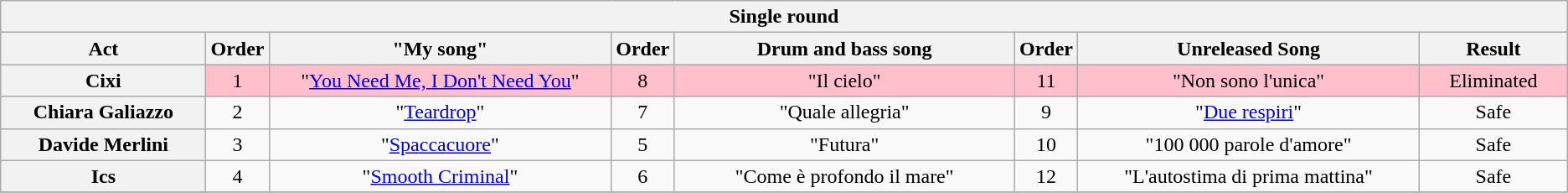<table class="wikitable plainrowheaders" style="text-align:center;">
<tr>
<th colspan="8">Single round</th>
</tr>
<tr>
<th scope="col" style="width:10em;">Act</th>
<th scope="col">Order</th>
<th scope="col" style="width:17em;">"My song"</th>
<th scope="col">Order</th>
<th scope="col" style="width:17em;">Drum and bass song</th>
<th scope="col">Order</th>
<th scope="col" style="width:17em;">Unreleased Song</th>
<th scope="col" style="width:7em;">Result</th>
</tr>
<tr style="background:pink;">
<th scope="row">Cixi</th>
<td>1</td>
<td>"<a href='#'>You Need Me, I Don't Need You</a>"</td>
<td>8</td>
<td>"Il cielo"</td>
<td>11</td>
<td>"Non sono l'unica"</td>
<td>Eliminated</td>
</tr>
<tr>
<th scope="row">Chiara Galiazzo</th>
<td>2</td>
<td>"<a href='#'>Teardrop</a>"</td>
<td>7</td>
<td>"Quale allegria"</td>
<td>9</td>
<td>"<a href='#'>Due respiri</a>"</td>
<td>Safe</td>
</tr>
<tr>
<th scope="row">Davide Merlini</th>
<td>3</td>
<td>"<a href='#'>Spaccacuore</a>"</td>
<td>5</td>
<td>"Futura"</td>
<td>10</td>
<td>"100 000 parole d'amore"</td>
<td>Safe</td>
</tr>
<tr>
<th scope="row">Ics</th>
<td>4</td>
<td>"<a href='#'>Smooth Criminal</a>"</td>
<td>6</td>
<td>"Come è profondo il mare"</td>
<td>12</td>
<td>"L'autostima di prima mattina"</td>
<td>Safe</td>
</tr>
<tr>
</tr>
</table>
